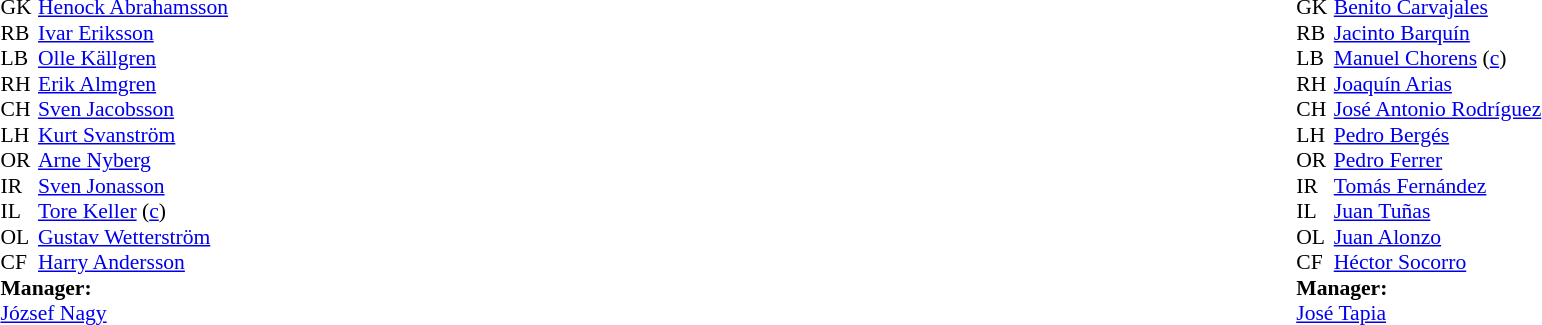<table width="100%">
<tr>
<td valign="top" width="50%"><br><table style="font-size: 90%" cellspacing="0" cellpadding="0">
<tr>
<th width="25"></th>
</tr>
<tr>
<td>GK</td>
<td><a href='#'>Henock Abrahamsson</a></td>
</tr>
<tr>
<td>RB</td>
<td><a href='#'>Ivar Eriksson</a></td>
</tr>
<tr>
<td>LB</td>
<td><a href='#'>Olle Källgren</a></td>
</tr>
<tr>
<td>RH</td>
<td><a href='#'>Erik Almgren</a></td>
</tr>
<tr>
<td>CH</td>
<td><a href='#'>Sven Jacobsson</a></td>
</tr>
<tr>
<td>LH</td>
<td><a href='#'>Kurt Svanström</a></td>
</tr>
<tr>
<td>OR</td>
<td><a href='#'>Arne Nyberg</a></td>
</tr>
<tr>
<td>IR</td>
<td><a href='#'>Sven Jonasson</a></td>
</tr>
<tr>
<td>IL</td>
<td><a href='#'>Tore Keller</a> (<a href='#'>c</a>)</td>
</tr>
<tr>
<td>OL</td>
<td><a href='#'>Gustav Wetterström</a></td>
</tr>
<tr>
<td>CF</td>
<td><a href='#'>Harry Andersson</a></td>
</tr>
<tr>
<td colspan="4"><strong>Manager:</strong></td>
</tr>
<tr>
<td colspan="4"> <a href='#'>József Nagy</a></td>
</tr>
</table>
</td>
<td valign="top"></td>
<td valign="top" width="50%"><br><table style="font-size: 90%" cellspacing="0" cellpadding="0" align=center>
<tr>
<th width="25"></th>
</tr>
<tr>
<td>GK</td>
<td><a href='#'>Benito Carvajales</a></td>
</tr>
<tr>
<td>RB</td>
<td><a href='#'>Jacinto Barquín</a></td>
</tr>
<tr>
<td>LB</td>
<td><a href='#'>Manuel Chorens</a> (<a href='#'>c</a>)</td>
</tr>
<tr>
<td>RH</td>
<td><a href='#'>Joaquín Arias</a></td>
</tr>
<tr>
<td>CH</td>
<td><a href='#'>José Antonio Rodríguez</a></td>
</tr>
<tr>
<td>LH</td>
<td><a href='#'>Pedro Bergés</a></td>
</tr>
<tr>
<td>OR</td>
<td><a href='#'>Pedro Ferrer</a></td>
</tr>
<tr>
<td>IR</td>
<td><a href='#'>Tomás Fernández</a></td>
</tr>
<tr>
<td>IL</td>
<td><a href='#'>Juan Tuñas</a></td>
</tr>
<tr>
<td>OL</td>
<td><a href='#'>Juan Alonzo</a></td>
</tr>
<tr>
<td>CF</td>
<td><a href='#'>Héctor Socorro</a></td>
</tr>
<tr>
<td colspan="4"><strong>Manager:</strong></td>
</tr>
<tr>
<td colspan="4"><a href='#'>José Tapia</a></td>
</tr>
</table>
</td>
</tr>
</table>
